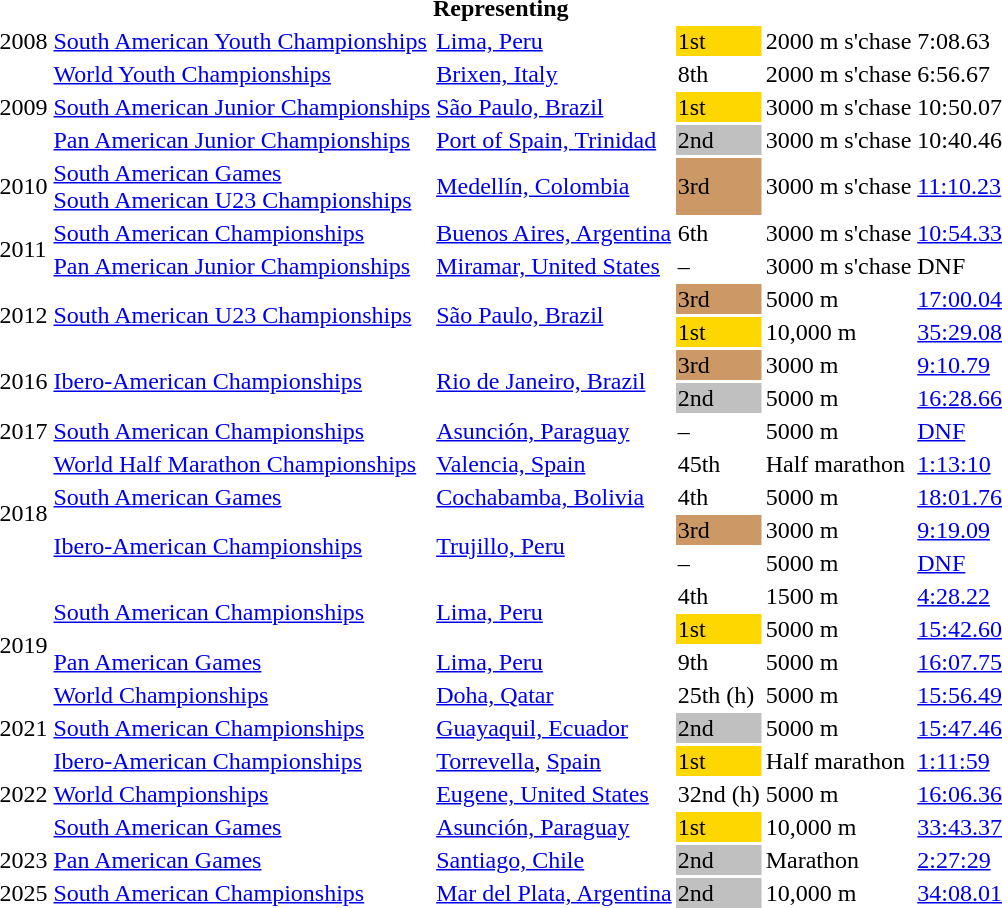<table>
<tr>
<th colspan="6">Representing </th>
</tr>
<tr>
<td>2008</td>
<td><a href='#'>South American Youth Championships</a></td>
<td><a href='#'>Lima, Peru</a></td>
<td bgcolor=gold>1st</td>
<td>2000 m s'chase</td>
<td>7:08.63</td>
</tr>
<tr>
<td rowspan=3>2009</td>
<td><a href='#'>World Youth Championships</a></td>
<td><a href='#'>Brixen, Italy</a></td>
<td>8th</td>
<td>2000 m s'chase</td>
<td>6:56.67</td>
</tr>
<tr>
<td><a href='#'>South American Junior Championships</a></td>
<td><a href='#'>São Paulo, Brazil</a></td>
<td bgcolor=gold>1st</td>
<td>3000 m s'chase</td>
<td>10:50.07</td>
</tr>
<tr>
<td><a href='#'>Pan American Junior Championships</a></td>
<td><a href='#'>Port of Spain, Trinidad</a></td>
<td bgcolor=silver>2nd</td>
<td>3000 m s'chase</td>
<td>10:40.46</td>
</tr>
<tr>
<td>2010</td>
<td><a href='#'>South American Games</a><br><a href='#'>South American U23 Championships</a></td>
<td><a href='#'>Medellín, Colombia</a></td>
<td bgcolor=cc9966>3rd</td>
<td>3000 m s'chase</td>
<td><a href='#'>11:10.23</a></td>
</tr>
<tr>
<td rowspan=2>2011</td>
<td><a href='#'>South American Championships</a></td>
<td><a href='#'>Buenos Aires, Argentina</a></td>
<td>6th</td>
<td>3000 m s'chase</td>
<td><a href='#'>10:54.33</a></td>
</tr>
<tr>
<td><a href='#'>Pan American Junior Championships</a></td>
<td><a href='#'>Miramar, United States</a></td>
<td>–</td>
<td>3000 m s'chase</td>
<td>DNF</td>
</tr>
<tr>
<td rowspan=2>2012</td>
<td rowspan=2><a href='#'>South American U23 Championships</a></td>
<td rowspan=2><a href='#'>São Paulo, Brazil</a></td>
<td bgcolor=cc9966>3rd</td>
<td>5000 m</td>
<td><a href='#'>17:00.04</a></td>
</tr>
<tr>
<td bgcolor=gold>1st</td>
<td>10,000 m</td>
<td><a href='#'>35:29.08</a></td>
</tr>
<tr>
<td rowspan=2>2016</td>
<td rowspan=2><a href='#'>Ibero-American Championships</a></td>
<td rowspan=2><a href='#'>Rio de Janeiro, Brazil</a></td>
<td bgcolor=cc9966>3rd</td>
<td>3000 m</td>
<td><a href='#'>9:10.79</a></td>
</tr>
<tr>
<td bgcolor=silver>2nd</td>
<td>5000 m</td>
<td><a href='#'>16:28.66</a></td>
</tr>
<tr>
<td>2017</td>
<td><a href='#'>South American Championships</a></td>
<td><a href='#'>Asunción, Paraguay</a></td>
<td>–</td>
<td>5000 m</td>
<td><a href='#'>DNF</a></td>
</tr>
<tr>
<td rowspan=4>2018</td>
<td><a href='#'>World Half Marathon Championships</a></td>
<td><a href='#'>Valencia, Spain</a></td>
<td>45th</td>
<td>Half marathon</td>
<td><a href='#'>1:13:10</a></td>
</tr>
<tr>
<td><a href='#'>South American Games</a></td>
<td><a href='#'>Cochabamba, Bolivia</a></td>
<td>4th</td>
<td>5000 m</td>
<td><a href='#'>18:01.76</a></td>
</tr>
<tr>
<td rowspan=2><a href='#'>Ibero-American Championships</a></td>
<td rowspan=2><a href='#'>Trujillo, Peru</a></td>
<td bgcolor=cc9966>3rd</td>
<td>3000 m</td>
<td><a href='#'>9:19.09</a></td>
</tr>
<tr>
<td>–</td>
<td>5000 m</td>
<td><a href='#'>DNF</a></td>
</tr>
<tr>
<td rowspan=4>2019</td>
<td rowspan=2><a href='#'>South American Championships</a></td>
<td rowspan=2><a href='#'>Lima, Peru</a></td>
<td>4th</td>
<td>1500 m</td>
<td><a href='#'>4:28.22</a></td>
</tr>
<tr>
<td bgcolor=gold>1st</td>
<td>5000 m</td>
<td><a href='#'>15:42.60</a></td>
</tr>
<tr>
<td><a href='#'>Pan American Games</a></td>
<td><a href='#'>Lima, Peru</a></td>
<td>9th</td>
<td>5000 m</td>
<td><a href='#'>16:07.75</a></td>
</tr>
<tr>
<td><a href='#'>World Championships</a></td>
<td><a href='#'>Doha, Qatar</a></td>
<td>25th (h)</td>
<td>5000 m</td>
<td><a href='#'>15:56.49</a></td>
</tr>
<tr>
<td>2021</td>
<td><a href='#'>South American Championships</a></td>
<td><a href='#'>Guayaquil, Ecuador</a></td>
<td bgcolor=silver>2nd</td>
<td>5000 m</td>
<td><a href='#'>15:47.46</a></td>
</tr>
<tr>
<td rowspan=3>2022</td>
<td><a href='#'>Ibero-American Championships</a></td>
<td><a href='#'>Torrevella</a>, <a href='#'>Spain</a></td>
<td bgcolor=gold>1st</td>
<td>Half marathon</td>
<td><a href='#'>1:11:59</a></td>
</tr>
<tr>
<td><a href='#'>World Championships</a></td>
<td><a href='#'>Eugene, United States</a></td>
<td>32nd (h)</td>
<td>5000 m</td>
<td><a href='#'>16:06.36</a></td>
</tr>
<tr>
<td><a href='#'>South American Games</a></td>
<td><a href='#'>Asunción, Paraguay</a></td>
<td bgcolor=gold>1st</td>
<td>10,000 m</td>
<td><a href='#'>33:43.37</a></td>
</tr>
<tr>
<td>2023</td>
<td><a href='#'>Pan American Games</a></td>
<td><a href='#'>Santiago, Chile</a></td>
<td bgcolor=silver>2nd</td>
<td>Marathon</td>
<td><a href='#'>2:27:29</a></td>
</tr>
<tr>
<td>2025</td>
<td><a href='#'>South American Championships</a></td>
<td><a href='#'>Mar del Plata, Argentina</a></td>
<td bgcolor=silver>2nd</td>
<td>10,000 m</td>
<td><a href='#'>34:08.01</a></td>
</tr>
</table>
